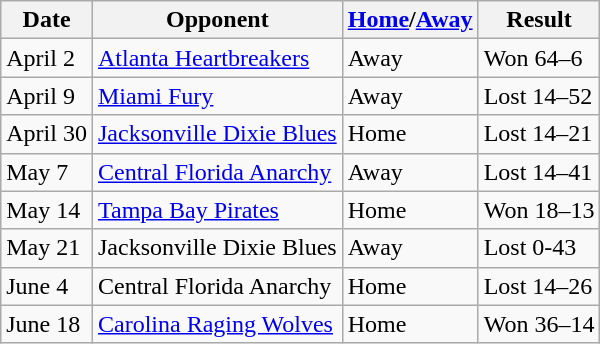<table class="wikitable">
<tr>
<th>Date</th>
<th>Opponent</th>
<th><a href='#'>Home</a>/<a href='#'>Away</a></th>
<th>Result</th>
</tr>
<tr>
<td>April 2</td>
<td><a href='#'>Atlanta Heartbreakers</a></td>
<td>Away</td>
<td>Won 64–6</td>
</tr>
<tr>
<td>April 9</td>
<td><a href='#'>Miami Fury</a></td>
<td>Away</td>
<td>Lost 14–52</td>
</tr>
<tr>
<td>April 30</td>
<td><a href='#'>Jacksonville Dixie Blues</a></td>
<td>Home</td>
<td>Lost 14–21</td>
</tr>
<tr>
<td>May 7</td>
<td><a href='#'>Central Florida Anarchy</a></td>
<td>Away</td>
<td>Lost 14–41</td>
</tr>
<tr>
<td>May 14</td>
<td><a href='#'>Tampa Bay Pirates</a></td>
<td>Home</td>
<td>Won 18–13</td>
</tr>
<tr>
<td>May 21</td>
<td>Jacksonville Dixie Blues</td>
<td>Away</td>
<td>Lost 0-43</td>
</tr>
<tr>
<td>June 4</td>
<td>Central Florida Anarchy</td>
<td>Home</td>
<td>Lost 14–26</td>
</tr>
<tr>
<td>June 18</td>
<td><a href='#'>Carolina Raging Wolves</a></td>
<td>Home</td>
<td>Won 36–14</td>
</tr>
</table>
